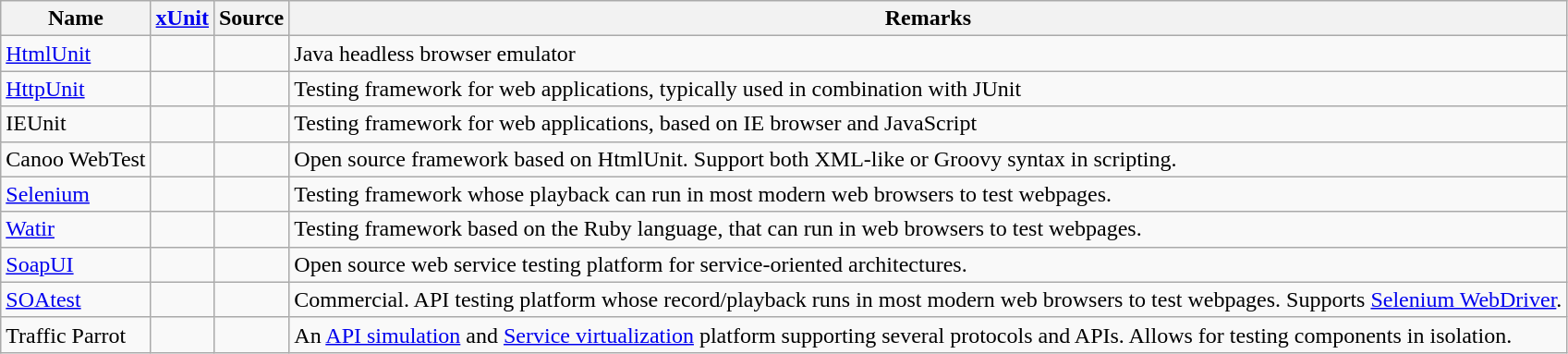<table class="wikitable sortable">
<tr>
<th>Name</th>
<th><a href='#'>xUnit</a></th>
<th>Source</th>
<th>Remarks</th>
</tr>
<tr>
<td><a href='#'>HtmlUnit</a></td>
<td></td>
<td></td>
<td>Java headless browser emulator</td>
</tr>
<tr>
<td><a href='#'>HttpUnit</a></td>
<td></td>
<td></td>
<td>Testing framework for web applications, typically used in combination with JUnit</td>
</tr>
<tr>
<td>IEUnit</td>
<td></td>
<td></td>
<td>Testing framework for web applications, based on IE browser and JavaScript</td>
</tr>
<tr>
<td>Canoo WebTest</td>
<td></td>
<td></td>
<td>Open source framework based on HtmlUnit. Support both XML-like or Groovy syntax in scripting.</td>
</tr>
<tr>
<td><a href='#'>Selenium</a></td>
<td></td>
<td></td>
<td>Testing framework whose playback can run in most modern web browsers to test webpages.</td>
</tr>
<tr>
<td><a href='#'>Watir</a></td>
<td></td>
<td></td>
<td>Testing framework based on the Ruby language, that can run in web browsers to test webpages.</td>
</tr>
<tr>
<td><a href='#'>SoapUI</a></td>
<td></td>
<td></td>
<td>Open source web service testing platform for service-oriented architectures.</td>
</tr>
<tr>
<td><a href='#'>SOAtest</a></td>
<td></td>
<td></td>
<td>Commercial. API testing platform whose record/playback runs in most modern web browsers to test webpages. Supports <a href='#'>Selenium WebDriver</a>.</td>
</tr>
<tr>
<td>Traffic Parrot</td>
<td></td>
<td></td>
<td>An <a href='#'>API simulation</a> and <a href='#'>Service virtualization</a> platform supporting several protocols and APIs. Allows for testing components in isolation.</td>
</tr>
</table>
